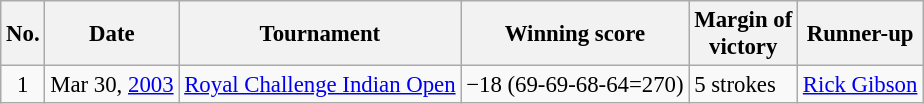<table class="wikitable" style="font-size:95%;">
<tr>
<th>No.</th>
<th>Date</th>
<th>Tournament</th>
<th>Winning score</th>
<th>Margin of<br>victory</th>
<th>Runner-up</th>
</tr>
<tr>
<td align=center>1</td>
<td align=right>Mar 30, <a href='#'>2003</a></td>
<td><a href='#'>Royal Challenge Indian Open</a></td>
<td>−18 (69-69-68-64=270)</td>
<td>5 strokes</td>
<td> <a href='#'>Rick Gibson</a></td>
</tr>
</table>
